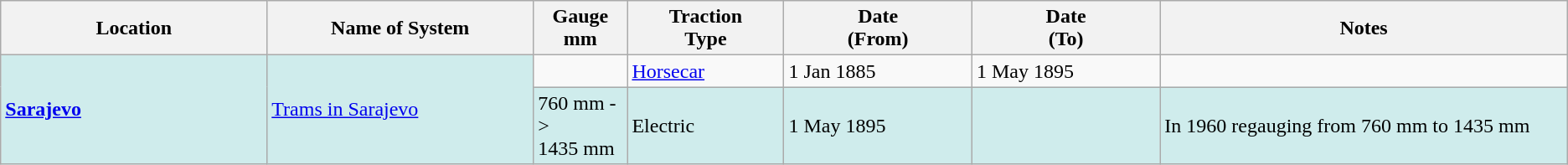<table class="wikitable">
<tr>
<th width=17%>Location</th>
<th width=17%>Name of System</th>
<th width=06%>Gauge <br>mm</th>
<th width=10%>Traction<br>Type</th>
<th width=12%>Date <br>(From)</th>
<th width=12%>Date <br>(To)</th>
<th width=30%>Notes</th>
</tr>
<tr>
<td style="background:#CFECEC" rowspan="2"><strong><a href='#'>Sarajevo</a></strong></td>
<td style="background:#CFECEC" rowspan="2"><a href='#'>Trams in Sarajevo</a></td>
<td></td>
<td><a href='#'>Horsecar</a></td>
<td>1 Jan 1885</td>
<td>1 May 1895</td>
<td></td>
</tr>
<tr style="background:#CFECEC">
<td>760 mm -> 1435 mm</td>
<td>Electric</td>
<td>1 May 1895</td>
<td> </td>
<td>In 1960 regauging from 760 mm to 1435 mm</td>
</tr>
</table>
